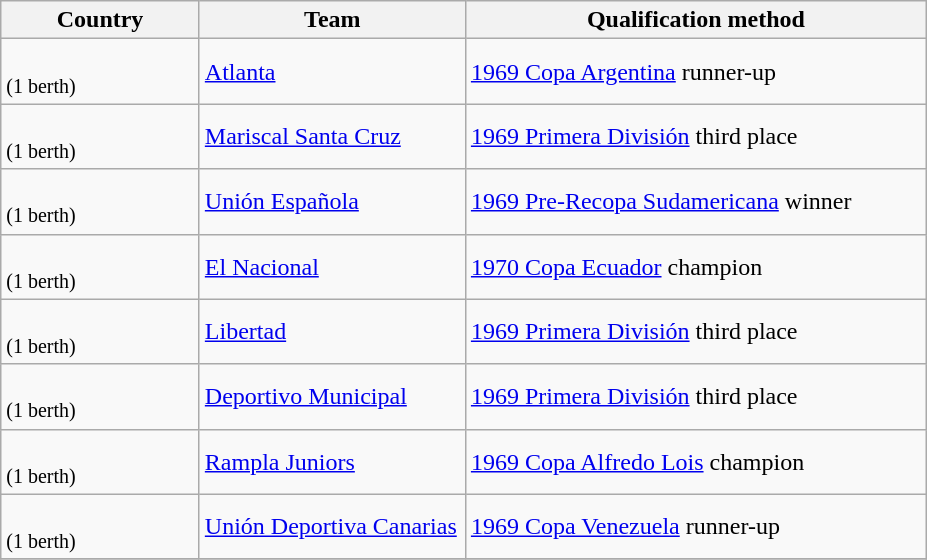<table class="wikitable">
<tr>
<th width=125>Country</th>
<th width=170>Team</th>
<th width=300>Qualification method</th>
</tr>
<tr>
<td rowspan="1"><br><small>(1 berth)</small></td>
<td><a href='#'>Atlanta</a></td>
<td><a href='#'>1969 Copa Argentina</a> runner-up</td>
</tr>
<tr>
<td rowspan="1"><br><small>(1 berth)</small></td>
<td><a href='#'>Mariscal Santa Cruz</a></td>
<td><a href='#'>1969 Primera División</a> third place</td>
</tr>
<tr>
<td rowspan="1"><br><small>(1 berth)</small></td>
<td><a href='#'>Unión Española</a></td>
<td><a href='#'>1969 Pre-Recopa Sudamericana</a> winner</td>
</tr>
<tr>
<td rowspan="1"><br><small>(1 berth)</small></td>
<td><a href='#'>El Nacional</a></td>
<td><a href='#'>1970 Copa Ecuador</a> champion</td>
</tr>
<tr>
<td rowspan="1"><br><small>(1 berth)</small></td>
<td><a href='#'>Libertad</a></td>
<td><a href='#'>1969 Primera División</a> third place</td>
</tr>
<tr>
<td rowspan="1"><br><small>(1 berth)</small></td>
<td><a href='#'>Deportivo Municipal</a></td>
<td><a href='#'>1969 Primera División</a> third place</td>
</tr>
<tr>
<td rowspan="1"><br><small>(1 berth)</small></td>
<td><a href='#'>Rampla Juniors</a></td>
<td><a href='#'>1969 Copa Alfredo Lois</a> champion</td>
</tr>
<tr>
<td rowspan="1"><br><small>(1 berth)</small></td>
<td><a href='#'>Unión Deportiva Canarias</a></td>
<td><a href='#'>1969 Copa Venezuela</a> runner-up</td>
</tr>
<tr>
</tr>
</table>
